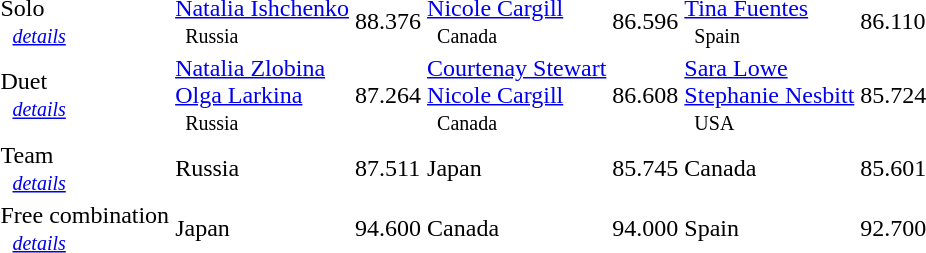<table>
<tr>
<td>Solo<br>   <small><em><a href='#'>details</a></em></small></td>
<td><a href='#'>Natalia Ishchenko</a> <small><br>   Russia </small></td>
<td>88.376</td>
<td><a href='#'>Nicole Cargill</a> <small><br>   Canada </small></td>
<td>86.596</td>
<td><a href='#'>Tina Fuentes</a> <small><br>   Spain </small></td>
<td>86.110</td>
</tr>
<tr>
<td>Duet<br>   <small><em><a href='#'>details</a></em></small></td>
<td><a href='#'>Natalia Zlobina</a> <br> <a href='#'>Olga Larkina</a> <small><br>   Russia </small></td>
<td>87.264</td>
<td><a href='#'>Courtenay Stewart</a> <br> <a href='#'>Nicole Cargill</a> <small><br>   Canada </small></td>
<td>86.608</td>
<td><a href='#'>Sara Lowe</a> <br> <a href='#'>Stephanie Nesbitt</a> <small><br>   USA </small></td>
<td>85.724</td>
</tr>
<tr>
<td>Team<br>   <small><em><a href='#'>details</a></em></small></td>
<td> Russia</td>
<td>87.511</td>
<td> Japan</td>
<td>85.745</td>
<td> Canada</td>
<td>85.601</td>
</tr>
<tr>
<td>Free combination<br>   <small><em><a href='#'>details</a></em></small></td>
<td> Japan</td>
<td>94.600</td>
<td> Canada</td>
<td>94.000</td>
<td> Spain</td>
<td>92.700</td>
</tr>
<tr>
</tr>
</table>
